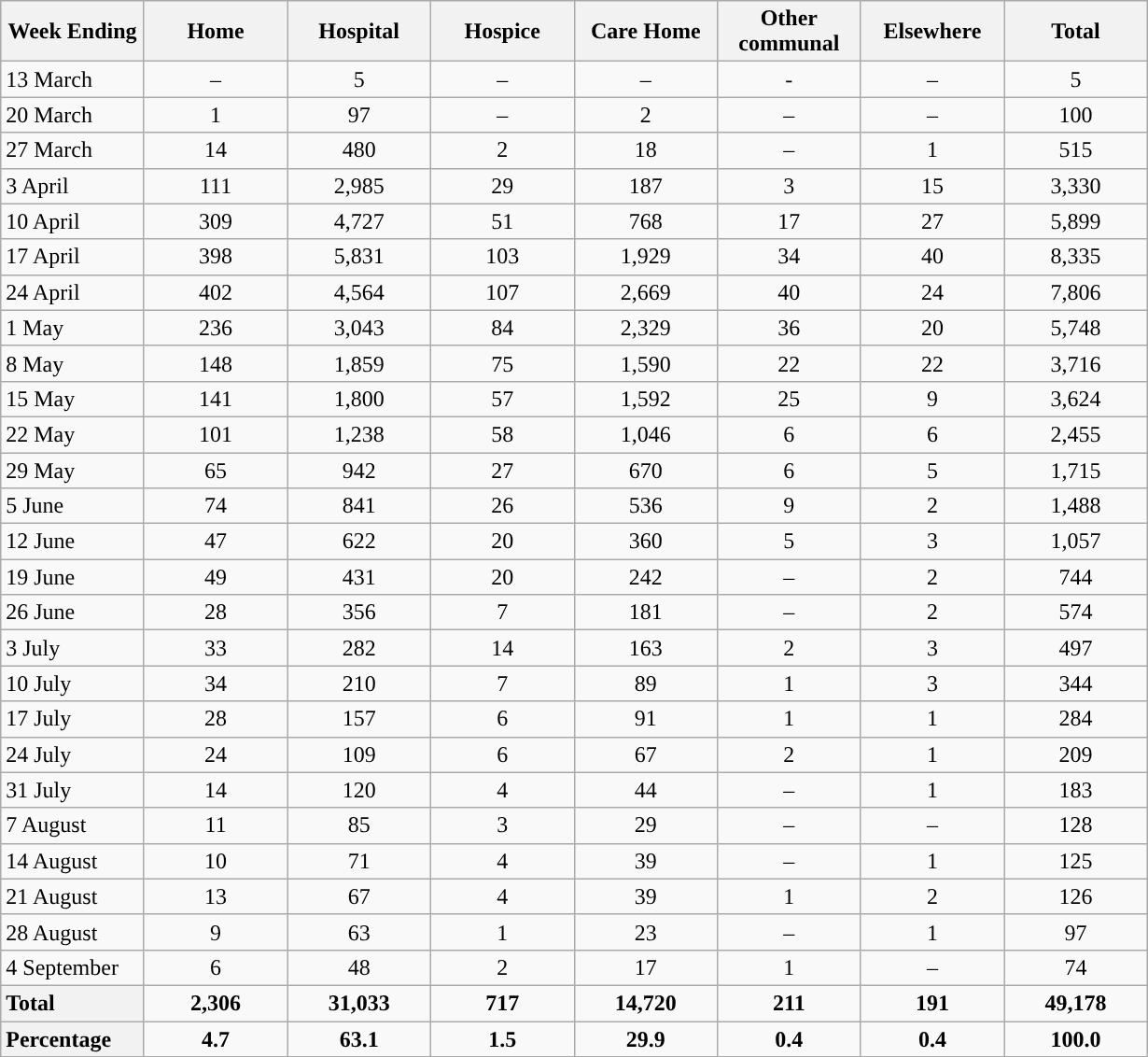<table class="wikitable">
<tr>
<th>Week Ending</th>
<th>Home</th>
<th>Hospital</th>
<th>Hospice</th>
<th>Care Home</th>
<th>Other communal</th>
<th>Elsewhere</th>
<th>Total</th>
</tr>
<tr>
<td style="width: 95px">13 March</td>
<td style="width: 95px; text-align:center">–</td>
<td style="width: 95px; text-align:center">5</td>
<td style="width: 95px; text-align:center">–</td>
<td style="width: 95px; text-align:center">–</td>
<td style="width: 95px; text-align:center">-</td>
<td style="width: 95px; text-align:center">–</td>
<td style="width: 95px; text-align:center">5</td>
</tr>
<tr>
<td>20 March</td>
<td style=" text-align:center">1</td>
<td style=" text-align:center">97</td>
<td style=" text-align:center">–</td>
<td style=" text-align:center">2</td>
<td style=" text-align:center">–</td>
<td style=" text-align:center">–</td>
<td style=" text-align:center">100</td>
</tr>
<tr>
<td>27 March</td>
<td style=" text-align:center">14</td>
<td style=" text-align:center">480</td>
<td style=" text-align:center">2</td>
<td style=" text-align:center">18</td>
<td style=" text-align:center">–</td>
<td style=" text-align:center">1</td>
<td style=" text-align:center">515</td>
</tr>
<tr>
<td>3 April</td>
<td style=" text-align:center">111</td>
<td style=" text-align:center">2,985</td>
<td style=" text-align:center">29</td>
<td style=" text-align:center">187</td>
<td style=" text-align:center">3</td>
<td style=" text-align:center">15</td>
<td style=" text-align:center">3,330</td>
</tr>
<tr>
<td>10 April</td>
<td style=" text-align:center">309</td>
<td style=" text-align:center">4,727</td>
<td style=" text-align:center">51</td>
<td style=" text-align:center">768</td>
<td style=" text-align:center">17</td>
<td style=" text-align:center">27</td>
<td style=" text-align:center">5,899</td>
</tr>
<tr>
<td>17 April</td>
<td style=" text-align:center">398</td>
<td style=" text-align:center">5,831</td>
<td style=" text-align:center">103</td>
<td style=" text-align:center">1,929</td>
<td style=" text-align:center">34</td>
<td style=" text-align:center">40</td>
<td style=" text-align:center">8,335</td>
</tr>
<tr>
<td>24 April</td>
<td style=" text-align:center">402</td>
<td style=" text-align:center">4,564</td>
<td style=" text-align:center">107</td>
<td style=" text-align:center">2,669</td>
<td style=" text-align:center">40</td>
<td style=" text-align:center">24</td>
<td style=" text-align:center">7,806</td>
</tr>
<tr>
<td>1 May</td>
<td style=" text-align:center">236</td>
<td style=" text-align:center">3,043</td>
<td style=" text-align:center">84</td>
<td style=" text-align:center">2,329</td>
<td style=" text-align:center">36</td>
<td style=" text-align:center">20</td>
<td style=" text-align:center">5,748</td>
</tr>
<tr>
<td>8 May</td>
<td style=" text-align:center">148</td>
<td style=" text-align:center">1,859</td>
<td style=" text-align:center">75</td>
<td style=" text-align:center">1,590</td>
<td style=" text-align:center">22</td>
<td style=" text-align:center">22</td>
<td style=" text-align:center">3,716</td>
</tr>
<tr>
<td>15 May</td>
<td style=" text-align:center">141</td>
<td style=" text-align:center">1,800</td>
<td style=" text-align:center">57</td>
<td style=" text-align:center">1,592</td>
<td style=" text-align:center">25</td>
<td style=" text-align:center">9</td>
<td style=" text-align:center">3,624</td>
</tr>
<tr>
<td>22 May</td>
<td style=" text-align:center">101</td>
<td style=" text-align:center">1,238</td>
<td style=" text-align:center">58</td>
<td style=" text-align:center">1,046</td>
<td style=" text-align:center">6</td>
<td style=" text-align:center">6</td>
<td style=" text-align:center">2,455</td>
</tr>
<tr>
<td>29 May</td>
<td style=" text-align:center">65</td>
<td style=" text-align:center">942</td>
<td style=" text-align:center">27</td>
<td style=" text-align:center">670</td>
<td style=" text-align:center">6</td>
<td style=" text-align:center">5</td>
<td style=" text-align:center">1,715</td>
</tr>
<tr>
<td>5 June</td>
<td style=" text-align:center">74</td>
<td style=" text-align:center">841</td>
<td style=" text-align:center">26</td>
<td style=" text-align:center">536</td>
<td style=" text-align:center">9</td>
<td style=" text-align:center">2</td>
<td style=" text-align:center">1,488</td>
</tr>
<tr>
<td>12 June</td>
<td style=" text-align:center">47</td>
<td style=" text-align:center">622</td>
<td style=" text-align:center">20</td>
<td style=" text-align:center">360</td>
<td style=" text-align:center">5</td>
<td style=" text-align:center">3</td>
<td style=" text-align:center">1,057</td>
</tr>
<tr>
<td>19 June</td>
<td style=" text-align:center">49</td>
<td style=" text-align:center">431</td>
<td style=" text-align:center">20</td>
<td style=" text-align:center">242</td>
<td style=" text-align:center">–</td>
<td style=" text-align:center">2</td>
<td style=" text-align:center">744</td>
</tr>
<tr>
<td>26 June</td>
<td style=" text-align:center">28</td>
<td style=" text-align:center">356</td>
<td style=" text-align:center">7</td>
<td style=" text-align:center">181</td>
<td style=" text-align:center">–</td>
<td style=" text-align:center">2</td>
<td style=" text-align:center">574</td>
</tr>
<tr>
<td>3 July</td>
<td style=" text-align:center">33</td>
<td style=" text-align:center">282</td>
<td style=" text-align:center">14</td>
<td style=" text-align:center">163</td>
<td style=" text-align:center">2</td>
<td style=" text-align:center">3</td>
<td style=" text-align:center">497</td>
</tr>
<tr>
<td>10 July</td>
<td style=" text-align:center">34</td>
<td style=" text-align:center">210</td>
<td style=" text-align:center">7</td>
<td style=" text-align:center">89</td>
<td style=" text-align:center">1</td>
<td style=" text-align:center">3</td>
<td style=" text-align:center">344</td>
</tr>
<tr>
<td>17 July</td>
<td style=" text-align:center">28</td>
<td style=" text-align:center">157</td>
<td style=" text-align:center">6</td>
<td style=" text-align:center">91</td>
<td style=" text-align:center">1</td>
<td style=" text-align:center">1</td>
<td style=" text-align:center">284</td>
</tr>
<tr>
<td>24 July</td>
<td style=" text-align:center">24</td>
<td style=" text-align:center">109</td>
<td style=" text-align:center">6</td>
<td style=" text-align:center">67</td>
<td style=" text-align:center">2</td>
<td style=" text-align:center">1</td>
<td style=" text-align:center">209</td>
</tr>
<tr>
<td>31 July</td>
<td style=" text-align:center">14</td>
<td style=" text-align:center">120</td>
<td style=" text-align:center">4</td>
<td style=" text-align:center">44</td>
<td style=" text-align:center">–</td>
<td style=" text-align:center">1</td>
<td style=" text-align:center">183</td>
</tr>
<tr>
<td>7 August</td>
<td style=" text-align:center">11</td>
<td style=" text-align:center">85</td>
<td style=" text-align:center">3</td>
<td style=" text-align:center">29</td>
<td style=" text-align:center">–</td>
<td style=" text-align:center">–</td>
<td style=" text-align:center">128</td>
</tr>
<tr>
<td>14 August</td>
<td style=" text-align:center">10</td>
<td style=" text-align:center">71</td>
<td style=" text-align:center">4</td>
<td style=" text-align:center">39</td>
<td style=" text-align:center">–</td>
<td style=" text-align:center">1</td>
<td style=" text-align:center">125</td>
</tr>
<tr>
<td>21 August</td>
<td style=" text-align:center">13</td>
<td style=" text-align:center">67</td>
<td style=" text-align:center">4</td>
<td style=" text-align:center">39</td>
<td style=" text-align:center">1</td>
<td style=" text-align:center">2</td>
<td style=" text-align:center">126</td>
</tr>
<tr>
<td>28 August</td>
<td style=" text-align:center">9</td>
<td style=" text-align:center">63</td>
<td style=" text-align:center">1</td>
<td style=" text-align:center">23</td>
<td style=" text-align:center">–</td>
<td style=" text-align:center">1</td>
<td style=" text-align:center">97</td>
</tr>
<tr>
<td>4 September</td>
<td style=" text-align:center">6</td>
<td style=" text-align:center">48</td>
<td style=" text-align:center">2</td>
<td style=" text-align:center">17</td>
<td style=" text-align:center">1</td>
<td style=" text-align:center">–</td>
<td style=" text-align:center">74</td>
</tr>
<tr>
<th style=" text-align:left"><strong>Total</strong></th>
<td style=" text-align:center"><strong>2,306</strong></td>
<td style=" text-align:center"><strong>31,033</strong></td>
<td style=" text-align:center"><strong>717</strong></td>
<td style=" text-align:center"><strong>14,720</strong></td>
<td style=" text-align:center"><strong>211</strong></td>
<td style=" text-align:center"><strong>191</strong></td>
<td style=" text-align:center"><strong>49,178</strong></td>
</tr>
<tr>
<th style=" text-align:left"><strong>Percentage</strong></th>
<td style=" text-align:center"><strong>4.7</strong></td>
<td style=" text-align:center"><strong>63.1</strong></td>
<td style=" text-align:center"><strong>1.5</strong></td>
<td style=" text-align:center"><strong>29.9</strong></td>
<td style=" text-align:center"><strong>0.4</strong></td>
<td style=" text-align:center"><strong>0.4</strong></td>
<td style=" text-align:center"><strong>100.0</strong></td>
</tr>
</table>
